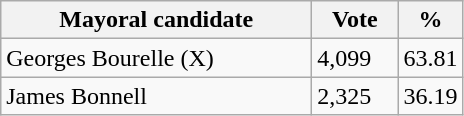<table class="wikitable">
<tr>
<th bgcolor="#DDDDFF" width="200px">Mayoral candidate</th>
<th bgcolor="#DDDDFF" width="50px">Vote</th>
<th bgcolor="#DDDDFF" width="30px">%</th>
</tr>
<tr>
<td>Georges Bourelle (X)</td>
<td>4,099</td>
<td>63.81</td>
</tr>
<tr>
<td>James Bonnell</td>
<td>2,325</td>
<td>36.19</td>
</tr>
</table>
